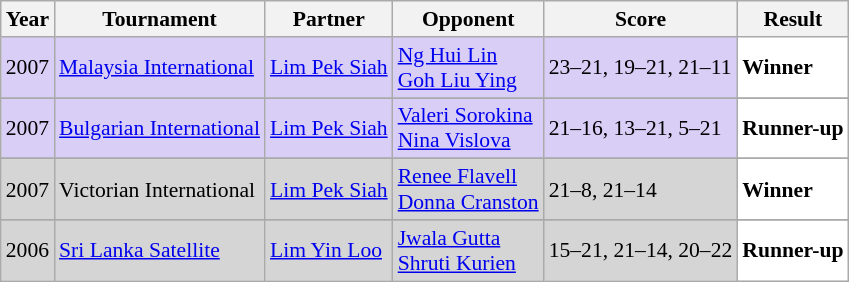<table class="sortable wikitable" style="font-size: 90%;">
<tr>
<th>Year</th>
<th>Tournament</th>
<th>Partner</th>
<th>Opponent</th>
<th>Score</th>
<th>Result</th>
</tr>
<tr style="background:#D8CEF6">
<td align="center">2007</td>
<td align="left"><a href='#'>Malaysia International</a></td>
<td align="left"> <a href='#'>Lim Pek Siah</a></td>
<td align="left"> <a href='#'>Ng Hui Lin</a> <br>  <a href='#'>Goh Liu Ying</a></td>
<td align="left">23–21, 19–21, 21–11</td>
<td style="text-align:left; background:white"> <strong>Winner</strong></td>
</tr>
<tr>
</tr>
<tr style="background:#D8CEF6">
<td align="center">2007</td>
<td align="left"><a href='#'>Bulgarian International</a></td>
<td align="left"> <a href='#'>Lim Pek Siah</a></td>
<td align="left"> <a href='#'>Valeri Sorokina</a> <br>  <a href='#'>Nina Vislova</a></td>
<td align="left">21–16, 13–21, 5–21</td>
<td style="text-align:left; background:white"> <strong>Runner-up</strong></td>
</tr>
<tr>
</tr>
<tr style="background:#D5D5D5">
<td align="center">2007</td>
<td align="left">Victorian International</td>
<td align="left"> <a href='#'>Lim Pek Siah</a></td>
<td align="left"> <a href='#'>Renee Flavell</a> <br>  <a href='#'>Donna Cranston</a></td>
<td align="left">21–8, 21–14</td>
<td style="text-align:left; background:white"> <strong>Winner</strong></td>
</tr>
<tr>
</tr>
<tr style="background:#D5D5D5">
<td align="center">2006</td>
<td align="left"><a href='#'>Sri Lanka Satellite</a></td>
<td align="left"> <a href='#'>Lim Yin Loo</a></td>
<td align="left"> <a href='#'>Jwala Gutta</a> <br>  <a href='#'>Shruti Kurien</a></td>
<td align="left">15–21, 21–14, 20–22</td>
<td style="text-align:left; background:white"> <strong>Runner-up</strong></td>
</tr>
</table>
